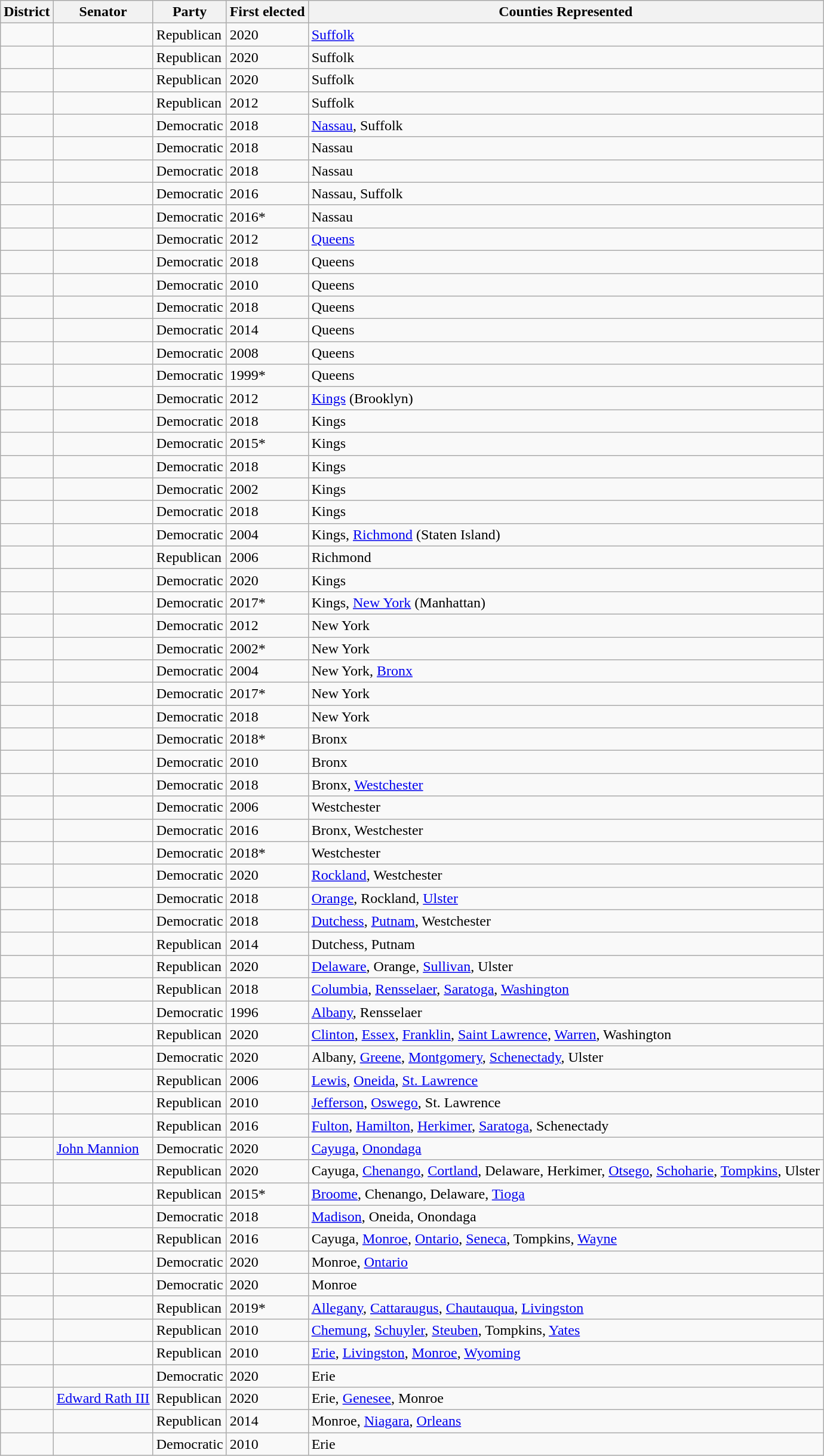<table class="wikitable sortable">
<tr>
<th>District</th>
<th>Senator</th>
<th>Party</th>
<th>First elected</th>
<th>Counties Represented</th>
</tr>
<tr>
<td></td>
<td></td>
<td>Republican</td>
<td>2020</td>
<td><a href='#'>Suffolk</a></td>
</tr>
<tr>
<td></td>
<td></td>
<td>Republican</td>
<td>2020</td>
<td>Suffolk</td>
</tr>
<tr>
<td></td>
<td></td>
<td>Republican</td>
<td>2020</td>
<td>Suffolk</td>
</tr>
<tr>
<td></td>
<td></td>
<td>Republican</td>
<td>2012</td>
<td>Suffolk</td>
</tr>
<tr>
<td></td>
<td></td>
<td>Democratic</td>
<td>2018</td>
<td><a href='#'>Nassau</a>, Suffolk</td>
</tr>
<tr>
<td></td>
<td></td>
<td>Democratic</td>
<td>2018</td>
<td>Nassau</td>
</tr>
<tr>
<td></td>
<td></td>
<td>Democratic</td>
<td>2018</td>
<td>Nassau</td>
</tr>
<tr>
<td></td>
<td></td>
<td>Democratic</td>
<td>2016</td>
<td>Nassau, Suffolk</td>
</tr>
<tr>
<td></td>
<td></td>
<td>Democratic</td>
<td>2016*</td>
<td>Nassau</td>
</tr>
<tr>
<td></td>
<td></td>
<td>Democratic</td>
<td>2012</td>
<td><a href='#'>Queens</a></td>
</tr>
<tr>
<td></td>
<td></td>
<td>Democratic</td>
<td>2018</td>
<td>Queens</td>
</tr>
<tr>
<td></td>
<td></td>
<td>Democratic</td>
<td>2010</td>
<td>Queens</td>
</tr>
<tr>
<td></td>
<td></td>
<td>Democratic</td>
<td>2018</td>
<td>Queens</td>
</tr>
<tr>
<td></td>
<td></td>
<td>Democratic</td>
<td>2014</td>
<td>Queens</td>
</tr>
<tr>
<td></td>
<td></td>
<td>Democratic</td>
<td>2008</td>
<td>Queens</td>
</tr>
<tr>
<td></td>
<td></td>
<td>Democratic</td>
<td>1999*</td>
<td>Queens</td>
</tr>
<tr>
<td></td>
<td></td>
<td>Democratic</td>
<td>2012</td>
<td><a href='#'>Kings</a> (Brooklyn)</td>
</tr>
<tr>
<td></td>
<td></td>
<td>Democratic</td>
<td>2018</td>
<td>Kings</td>
</tr>
<tr>
<td></td>
<td></td>
<td>Democratic</td>
<td>2015*</td>
<td>Kings</td>
</tr>
<tr>
<td></td>
<td></td>
<td>Democratic</td>
<td>2018</td>
<td>Kings</td>
</tr>
<tr>
<td></td>
<td></td>
<td>Democratic</td>
<td>2002</td>
<td>Kings</td>
</tr>
<tr>
<td></td>
<td></td>
<td>Democratic</td>
<td>2018</td>
<td>Kings</td>
</tr>
<tr>
<td></td>
<td></td>
<td>Democratic</td>
<td>2004</td>
<td>Kings, <a href='#'>Richmond</a> (Staten Island)</td>
</tr>
<tr>
<td></td>
<td></td>
<td>Republican</td>
<td>2006</td>
<td>Richmond</td>
</tr>
<tr>
<td></td>
<td></td>
<td>Democratic</td>
<td>2020</td>
<td>Kings</td>
</tr>
<tr>
<td></td>
<td></td>
<td>Democratic</td>
<td>2017*</td>
<td>Kings, <a href='#'>New York</a> (Manhattan)</td>
</tr>
<tr>
<td></td>
<td></td>
<td>Democratic</td>
<td>2012</td>
<td>New York</td>
</tr>
<tr>
<td></td>
<td></td>
<td>Democratic</td>
<td>2002*</td>
<td>New York</td>
</tr>
<tr>
<td></td>
<td></td>
<td>Democratic</td>
<td>2004</td>
<td>New York, <a href='#'>Bronx</a></td>
</tr>
<tr>
<td></td>
<td></td>
<td>Democratic</td>
<td>2017*</td>
<td>New York</td>
</tr>
<tr>
<td></td>
<td></td>
<td>Democratic</td>
<td>2018</td>
<td>New York</td>
</tr>
<tr>
<td></td>
<td></td>
<td>Democratic</td>
<td>2018*</td>
<td>Bronx</td>
</tr>
<tr>
<td></td>
<td></td>
<td>Democratic</td>
<td>2010</td>
<td>Bronx</td>
</tr>
<tr>
<td></td>
<td></td>
<td>Democratic</td>
<td>2018</td>
<td>Bronx, <a href='#'>Westchester</a></td>
</tr>
<tr>
<td></td>
<td></td>
<td>Democratic</td>
<td>2006</td>
<td>Westchester</td>
</tr>
<tr>
<td></td>
<td></td>
<td>Democratic</td>
<td>2016</td>
<td>Bronx, Westchester</td>
</tr>
<tr>
<td></td>
<td></td>
<td>Democratic</td>
<td>2018*</td>
<td>Westchester</td>
</tr>
<tr>
<td></td>
<td></td>
<td>Democratic</td>
<td>2020</td>
<td><a href='#'>Rockland</a>, Westchester</td>
</tr>
<tr>
<td></td>
<td></td>
<td>Democratic</td>
<td>2018</td>
<td><a href='#'>Orange</a>, Rockland, <a href='#'>Ulster</a></td>
</tr>
<tr>
<td></td>
<td></td>
<td>Democratic</td>
<td>2018</td>
<td><a href='#'>Dutchess</a>, <a href='#'>Putnam</a>, Westchester</td>
</tr>
<tr>
<td></td>
<td></td>
<td>Republican</td>
<td>2014</td>
<td>Dutchess, Putnam</td>
</tr>
<tr>
<td></td>
<td></td>
<td>Republican</td>
<td>2020</td>
<td><a href='#'>Delaware</a>, Orange, <a href='#'>Sullivan</a>, Ulster</td>
</tr>
<tr>
<td></td>
<td></td>
<td>Republican</td>
<td>2018</td>
<td><a href='#'>Columbia</a>, <a href='#'>Rensselaer</a>, <a href='#'>Saratoga</a>, <a href='#'>Washington</a></td>
</tr>
<tr>
<td></td>
<td></td>
<td>Democratic</td>
<td>1996</td>
<td><a href='#'>Albany</a>, Rensselaer</td>
</tr>
<tr>
<td></td>
<td></td>
<td>Republican</td>
<td>2020</td>
<td><a href='#'>Clinton</a>, <a href='#'>Essex</a>, <a href='#'>Franklin</a>, <a href='#'>Saint Lawrence</a>, <a href='#'>Warren</a>, Washington</td>
</tr>
<tr>
<td></td>
<td></td>
<td>Democratic</td>
<td>2020</td>
<td>Albany, <a href='#'>Greene</a>, <a href='#'>Montgomery</a>, <a href='#'>Schenectady</a>, Ulster</td>
</tr>
<tr>
<td></td>
<td></td>
<td>Republican</td>
<td>2006</td>
<td><a href='#'>Lewis</a>, <a href='#'>Oneida</a>, <a href='#'>St. Lawrence</a></td>
</tr>
<tr>
<td></td>
<td></td>
<td>Republican</td>
<td>2010</td>
<td><a href='#'>Jefferson</a>, <a href='#'>Oswego</a>, St. Lawrence</td>
</tr>
<tr>
<td></td>
<td></td>
<td>Republican</td>
<td>2016</td>
<td><a href='#'>Fulton</a>, <a href='#'>Hamilton</a>, <a href='#'>Herkimer</a>, <a href='#'>Saratoga</a>, Schenectady</td>
</tr>
<tr>
<td></td>
<td><a href='#'>John Mannion</a></td>
<td>Democratic</td>
<td>2020</td>
<td><a href='#'>Cayuga</a>, <a href='#'>Onondaga</a></td>
</tr>
<tr>
<td></td>
<td></td>
<td>Republican</td>
<td>2020</td>
<td>Cayuga, <a href='#'>Chenango</a>, <a href='#'>Cortland</a>, Delaware, Herkimer, <a href='#'>Otsego</a>, <a href='#'>Schoharie</a>, <a href='#'>Tompkins</a>, Ulster</td>
</tr>
<tr>
<td></td>
<td></td>
<td>Republican</td>
<td>2015*</td>
<td><a href='#'>Broome</a>, Chenango, Delaware, <a href='#'>Tioga</a></td>
</tr>
<tr>
<td></td>
<td></td>
<td>Democratic</td>
<td>2018</td>
<td><a href='#'>Madison</a>, Oneida, Onondaga</td>
</tr>
<tr>
<td></td>
<td></td>
<td>Republican</td>
<td>2016</td>
<td>Cayuga, <a href='#'>Monroe</a>, <a href='#'>Ontario</a>, <a href='#'>Seneca</a>, Tompkins, <a href='#'>Wayne</a></td>
</tr>
<tr>
<td></td>
<td></td>
<td>Democratic</td>
<td>2020</td>
<td>Monroe, <a href='#'>Ontario</a></td>
</tr>
<tr>
<td></td>
<td></td>
<td>Democratic</td>
<td>2020</td>
<td>Monroe</td>
</tr>
<tr>
<td></td>
<td></td>
<td>Republican</td>
<td>2019*</td>
<td><a href='#'>Allegany</a>, <a href='#'>Cattaraugus</a>, <a href='#'>Chautauqua</a>, <a href='#'>Livingston</a></td>
</tr>
<tr>
<td></td>
<td></td>
<td>Republican</td>
<td>2010</td>
<td><a href='#'>Chemung</a>, <a href='#'>Schuyler</a>, <a href='#'>Steuben</a>, Tompkins, <a href='#'>Yates</a></td>
</tr>
<tr>
<td></td>
<td></td>
<td>Republican</td>
<td>2010</td>
<td><a href='#'>Erie</a>, <a href='#'>Livingston</a>, <a href='#'>Monroe</a>, <a href='#'>Wyoming</a></td>
</tr>
<tr>
<td></td>
<td></td>
<td>Democratic</td>
<td>2020</td>
<td>Erie</td>
</tr>
<tr>
<td></td>
<td><a href='#'>Edward Rath III</a></td>
<td>Republican</td>
<td>2020</td>
<td>Erie, <a href='#'>Genesee</a>, Monroe</td>
</tr>
<tr>
<td></td>
<td></td>
<td>Republican</td>
<td>2014</td>
<td>Monroe, <a href='#'>Niagara</a>, <a href='#'>Orleans</a></td>
</tr>
<tr>
<td></td>
<td></td>
<td>Democratic</td>
<td>2010</td>
<td>Erie</td>
</tr>
</table>
